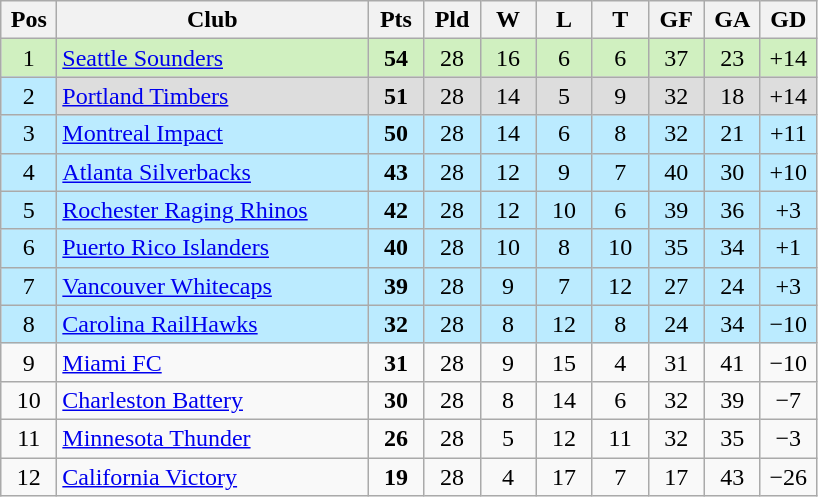<table class="wikitable" style="text-align:center">
<tr>
<th width=30>Pos</th>
<th width=200>Club</th>
<th width=30>Pts</th>
<th width=30>Pld</th>
<th width=30>W</th>
<th width=30>L</th>
<th width=30>T</th>
<th width=30>GF</th>
<th width=30>GA</th>
<th width=30>GD</th>
</tr>
<tr bgcolor=#D0F0C0>
<td>1</td>
<td align="left"><a href='#'>Seattle Sounders</a></td>
<td><strong>54</strong></td>
<td>28</td>
<td>16</td>
<td>6</td>
<td>6</td>
<td>37</td>
<td>23</td>
<td>+14</td>
</tr>
<tr bgcolor=#DDDDDD>
<td bgcolor=#BBEBFF>2</td>
<td align="left"><a href='#'>Portland Timbers</a></td>
<td><strong>51</strong></td>
<td>28</td>
<td>14</td>
<td>5</td>
<td>9</td>
<td>32</td>
<td>18</td>
<td>+14</td>
</tr>
<tr bgcolor=#BBEBFF>
<td>3</td>
<td align="left"><a href='#'>Montreal Impact</a></td>
<td><strong>50</strong></td>
<td>28</td>
<td>14</td>
<td>6</td>
<td>8</td>
<td>32</td>
<td>21</td>
<td>+11</td>
</tr>
<tr bgcolor=#BBEBFF>
<td>4</td>
<td align="left"><a href='#'>Atlanta Silverbacks</a></td>
<td><strong>43</strong></td>
<td>28</td>
<td>12</td>
<td>9</td>
<td>7</td>
<td>40</td>
<td>30</td>
<td>+10</td>
</tr>
<tr bgcolor=#BBEBFF>
<td>5</td>
<td align="left"><a href='#'>Rochester Raging Rhinos</a></td>
<td><strong>42</strong></td>
<td>28</td>
<td>12</td>
<td>10</td>
<td>6</td>
<td>39</td>
<td>36</td>
<td>+3</td>
</tr>
<tr bgcolor=#BBEBFF>
<td>6</td>
<td align="left"><a href='#'>Puerto Rico Islanders</a></td>
<td><strong>40</strong></td>
<td>28</td>
<td>10</td>
<td>8</td>
<td>10</td>
<td>35</td>
<td>34</td>
<td>+1</td>
</tr>
<tr bgcolor=#BBEBFF>
<td>7</td>
<td align="left"><a href='#'>Vancouver Whitecaps</a></td>
<td><strong>39</strong></td>
<td>28</td>
<td>9</td>
<td>7</td>
<td>12</td>
<td>27</td>
<td>24</td>
<td>+3</td>
</tr>
<tr bgcolor=#BBEBFF>
<td>8</td>
<td align="left"><a href='#'>Carolina RailHawks</a></td>
<td><strong>32</strong></td>
<td>28</td>
<td>8</td>
<td>12</td>
<td>8</td>
<td>24</td>
<td>34</td>
<td>−10</td>
</tr>
<tr>
<td>9</td>
<td align="left"><a href='#'>Miami FC</a></td>
<td><strong>31</strong></td>
<td>28</td>
<td>9</td>
<td>15</td>
<td>4</td>
<td>31</td>
<td>41</td>
<td>−10</td>
</tr>
<tr>
<td>10</td>
<td align="left"><a href='#'>Charleston Battery</a></td>
<td><strong>30</strong></td>
<td>28</td>
<td>8</td>
<td>14</td>
<td>6</td>
<td>32</td>
<td>39</td>
<td>−7</td>
</tr>
<tr>
<td>11</td>
<td align="left"><a href='#'>Minnesota Thunder</a></td>
<td><strong>26</strong></td>
<td>28</td>
<td>5</td>
<td>12</td>
<td>11</td>
<td>32</td>
<td>35</td>
<td>−3</td>
</tr>
<tr>
<td>12</td>
<td align="left"><a href='#'>California Victory</a></td>
<td><strong>19</strong></td>
<td>28</td>
<td>4</td>
<td>17</td>
<td>7</td>
<td>17</td>
<td>43</td>
<td>−26</td>
</tr>
</table>
